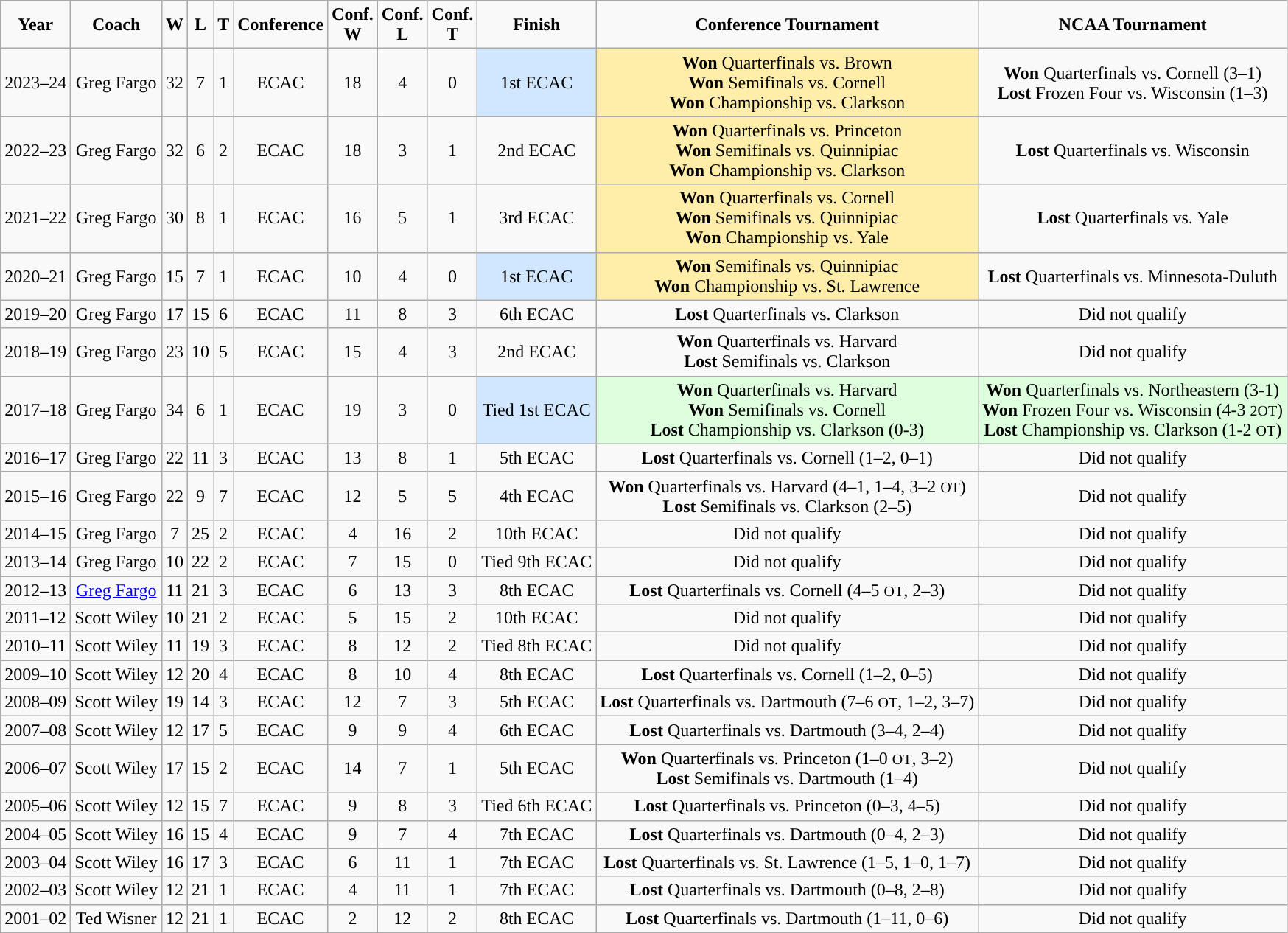<table class="wikitable" style="text-align:center;">
<tr>
<td><strong>Year</strong></td>
<td><strong>Coach</strong></td>
<td><strong>W</strong></td>
<td><strong>L</strong></td>
<td><strong>T</strong></td>
<td><strong>Conference</strong></td>
<td><strong>Conf. <br> W</strong></td>
<td><strong>Conf. <br> L</strong></td>
<td><strong>Conf. <br> T</strong></td>
<td><strong>Finish</strong></td>
<td><strong>Conference Tournament</strong></td>
<td><strong>NCAA Tournament</strong></td>
</tr>
<tr>
<td>2023–24</td>
<td>Greg Fargo</td>
<td>32</td>
<td>7</td>
<td>1</td>
<td>ECAC</td>
<td>18</td>
<td>4</td>
<td>0</td>
<td style="background: #d0e7ff;">1st ECAC</td>
<td style="background:#fea;"><strong>Won</strong> Quarterfinals vs. Brown  <br> <strong>Won</strong> Semifinals vs. Cornell  <br> <strong>Won</strong> Championship vs. Clarkson </td>
<td><strong>Won</strong> Quarterfinals vs. Cornell (3–1) <br> <strong>Lost</strong> Frozen Four vs. Wisconsin (1–3)</td>
</tr>
<tr>
<td>2022–23</td>
<td>Greg Fargo</td>
<td>32</td>
<td>6</td>
<td>2</td>
<td>ECAC</td>
<td>18</td>
<td>3</td>
<td>1</td>
<td>2nd ECAC</td>
<td style="background:#fea;"><strong>Won</strong> Quarterfinals vs. Princeton  <br> <strong>Won</strong> Semifinals vs. Quinnipiac  <br> <strong>Won</strong> Championship vs. Clarkson </td>
<td><strong>Lost</strong> Quarterfinals vs. Wisconsin </td>
</tr>
<tr>
<td>2021–22</td>
<td>Greg Fargo</td>
<td>30</td>
<td>8</td>
<td>1</td>
<td>ECAC</td>
<td>16</td>
<td>5</td>
<td>1</td>
<td>3rd ECAC</td>
<td style="background:#fea;"><strong>Won</strong> Quarterfinals vs. Cornell   <br> <strong>Won</strong> Semifinals vs. Quinnipiac  <br> <strong>Won</strong> Championship vs. Yale </td>
<td><strong>Lost</strong> Quarterfinals vs. Yale </td>
</tr>
<tr>
<td>2020–21</td>
<td>Greg Fargo</td>
<td>15</td>
<td>7</td>
<td>1</td>
<td>ECAC</td>
<td>10</td>
<td>4</td>
<td>0</td>
<td style="background: #d0e7ff;">1st ECAC</td>
<td style="background:#fea;"><strong>Won</strong> Semifinals vs. Quinnipiac  <br> <strong>Won</strong> Championship vs. St. Lawrence </td>
<td><strong>Lost</strong> Quarterfinals vs. Minnesota-Duluth </td>
</tr>
<tr>
<td>2019–20</td>
<td>Greg Fargo</td>
<td>17</td>
<td>15</td>
<td>6</td>
<td>ECAC</td>
<td>11</td>
<td>8</td>
<td>3</td>
<td>6th ECAC</td>
<td><strong>Lost</strong> Quarterfinals vs. Clarkson </td>
<td>Did not qualify</td>
</tr>
<tr>
<td>2018–19</td>
<td>Greg Fargo</td>
<td>23</td>
<td>10</td>
<td>5</td>
<td>ECAC</td>
<td>15</td>
<td>4</td>
<td>3</td>
<td>2nd ECAC</td>
<td><strong>Won</strong> Quarterfinals vs. Harvard  <br> <strong>Lost</strong> Semifinals vs. Clarkson </td>
<td>Did not qualify</td>
</tr>
<tr>
<td>2017–18</td>
<td>Greg Fargo</td>
<td>34</td>
<td>6</td>
<td>1</td>
<td>ECAC</td>
<td>19</td>
<td>3</td>
<td>0</td>
<td style="background: #d0e7ff;">Tied 1st ECAC</td>
<td style="background:#dfd;"><strong>Won</strong> Quarterfinals vs. Harvard  <br> <strong>Won</strong> Semifinals vs. Cornell  <br> <strong>Lost</strong> Championship vs. Clarkson (0-3)</td>
<td style="background:#dfd;"><strong>Won</strong> Quarterfinals vs. Northeastern (3-1) <br> <strong>Won</strong> Frozen Four vs. Wisconsin (4-3 <small>2OT</small>) <br> <strong>Lost</strong> Championship vs. Clarkson (1-2 <small>OT</small>)</td>
</tr>
<tr>
<td>2016–17</td>
<td>Greg Fargo</td>
<td>22</td>
<td>11</td>
<td>3</td>
<td>ECAC</td>
<td>13</td>
<td>8</td>
<td>1</td>
<td>5th ECAC</td>
<td><strong>Lost</strong> Quarterfinals vs. Cornell (1–2, 0–1)</td>
<td>Did not qualify</td>
</tr>
<tr>
<td>2015–16</td>
<td>Greg Fargo</td>
<td>22</td>
<td>9</td>
<td>7</td>
<td>ECAC</td>
<td>12</td>
<td>5</td>
<td>5</td>
<td>4th ECAC</td>
<td><strong>Won</strong> Quarterfinals vs. Harvard (4–1, 1–4, 3–2 <small>OT</small>) <br> <strong>Lost</strong> Semifinals vs. Clarkson (2–5)</td>
<td>Did not qualify</td>
</tr>
<tr>
<td>2014–15</td>
<td>Greg Fargo</td>
<td>7</td>
<td>25</td>
<td>2</td>
<td>ECAC</td>
<td>4</td>
<td>16</td>
<td>2</td>
<td>10th ECAC</td>
<td>Did not qualify</td>
<td>Did not qualify</td>
</tr>
<tr>
<td>2013–14</td>
<td>Greg Fargo</td>
<td>10</td>
<td>22</td>
<td>2</td>
<td>ECAC</td>
<td>7</td>
<td>15</td>
<td>0</td>
<td>Tied 9th ECAC</td>
<td>Did not qualify</td>
<td>Did not qualify</td>
</tr>
<tr>
<td>2012–13</td>
<td><a href='#'>Greg Fargo</a></td>
<td>11</td>
<td>21</td>
<td>3</td>
<td>ECAC</td>
<td>6</td>
<td>13</td>
<td>3</td>
<td>8th ECAC</td>
<td><strong>Lost</strong> Quarterfinals vs. Cornell (4–5 <small>OT</small>, 2–3)</td>
<td>Did not qualify</td>
</tr>
<tr>
<td>2011–12</td>
<td>Scott Wiley</td>
<td>10</td>
<td>21</td>
<td>2</td>
<td>ECAC</td>
<td>5</td>
<td>15</td>
<td>2</td>
<td>10th ECAC</td>
<td>Did not qualify</td>
<td>Did not qualify</td>
</tr>
<tr>
<td>2010–11</td>
<td>Scott Wiley</td>
<td>11</td>
<td>19</td>
<td>3</td>
<td>ECAC</td>
<td>8</td>
<td>12</td>
<td>2</td>
<td>Tied 8th ECAC</td>
<td>Did not qualify</td>
<td>Did not qualify</td>
</tr>
<tr>
<td>2009–10</td>
<td>Scott Wiley</td>
<td>12</td>
<td>20</td>
<td>4</td>
<td>ECAC</td>
<td>8</td>
<td>10</td>
<td>4</td>
<td>8th ECAC</td>
<td><strong>Lost</strong> Quarterfinals vs. Cornell (1–2, 0–5)</td>
<td>Did not qualify</td>
</tr>
<tr>
<td>2008–09</td>
<td>Scott Wiley</td>
<td>19</td>
<td>14</td>
<td>3</td>
<td>ECAC</td>
<td>12</td>
<td>7</td>
<td>3</td>
<td>5th ECAC</td>
<td><strong>Lost</strong> Quarterfinals vs. Dartmouth (7–6 <small>OT</small>, 1–2, 3–7)</td>
<td>Did not qualify</td>
</tr>
<tr>
<td>2007–08</td>
<td>Scott Wiley</td>
<td>12</td>
<td>17</td>
<td>5</td>
<td>ECAC</td>
<td>9</td>
<td>9</td>
<td>4</td>
<td>6th ECAC</td>
<td><strong>Lost</strong> Quarterfinals vs. Dartmouth (3–4, 2–4)</td>
<td>Did not qualify</td>
</tr>
<tr>
<td>2006–07</td>
<td>Scott Wiley</td>
<td>17</td>
<td>15</td>
<td>2</td>
<td>ECAC</td>
<td>14</td>
<td>7</td>
<td>1</td>
<td>5th ECAC</td>
<td><strong>Won</strong> Quarterfinals vs. Princeton (1–0 <small>OT</small>, 3–2) <br> <strong>Lost</strong> Semifinals vs. Dartmouth (1–4)</td>
<td>Did not qualify</td>
</tr>
<tr>
<td>2005–06</td>
<td>Scott Wiley</td>
<td>12</td>
<td>15</td>
<td>7</td>
<td>ECAC</td>
<td>9</td>
<td>8</td>
<td>3</td>
<td>Tied 6th ECAC</td>
<td><strong>Lost</strong> Quarterfinals vs. Princeton (0–3, 4–5)</td>
<td>Did not qualify</td>
</tr>
<tr>
<td>2004–05</td>
<td>Scott Wiley</td>
<td>16</td>
<td>15</td>
<td>4</td>
<td>ECAC</td>
<td>9</td>
<td>7</td>
<td>4</td>
<td>7th ECAC</td>
<td><strong>Lost</strong> Quarterfinals vs. Dartmouth (0–4, 2–3)</td>
<td>Did not qualify</td>
</tr>
<tr>
<td>2003–04</td>
<td>Scott Wiley</td>
<td>16</td>
<td>17</td>
<td>3</td>
<td>ECAC</td>
<td>6</td>
<td>11</td>
<td>1</td>
<td>7th ECAC</td>
<td><strong>Lost</strong> Quarterfinals vs. St. Lawrence (1–5, 1–0, 1–7)</td>
<td>Did not qualify</td>
</tr>
<tr>
<td>2002–03</td>
<td>Scott Wiley</td>
<td>12</td>
<td>21</td>
<td>1</td>
<td>ECAC</td>
<td>4</td>
<td>11</td>
<td>1</td>
<td>7th ECAC</td>
<td><strong>Lost</strong> Quarterfinals vs. Dartmouth (0–8, 2–8)</td>
<td>Did not qualify</td>
</tr>
<tr>
<td>2001–02</td>
<td>Ted Wisner</td>
<td>12</td>
<td>21</td>
<td>1</td>
<td>ECAC</td>
<td>2</td>
<td>12</td>
<td>2</td>
<td>8th ECAC</td>
<td><strong>Lost</strong> Quarterfinals vs. Dartmouth (1–11, 0–6)</td>
<td>Did not qualify</td>
</tr>
</table>
